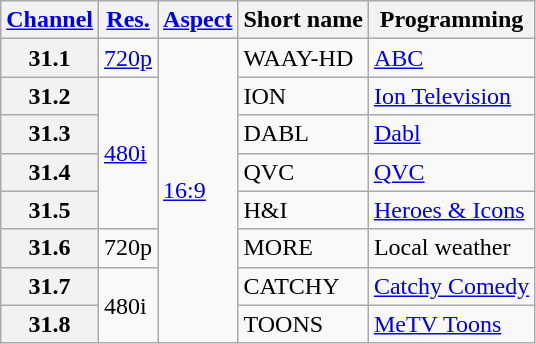<table class="wikitable">
<tr>
<th scope = "col"><a href='#'>Channel</a></th>
<th scope = "col"><a href='#'>Res.</a></th>
<th scope = "col"><a href='#'>Aspect</a></th>
<th scope = "col">Short name</th>
<th scope = "col">Programming</th>
</tr>
<tr>
<th scope = "row">31.1</th>
<td><a href='#'>720p</a></td>
<td rowspan=8><a href='#'>16:9</a></td>
<td>WAAY-HD</td>
<td><a href='#'>ABC</a></td>
</tr>
<tr>
<th scope = "row">31.2</th>
<td rowspan=4><a href='#'>480i</a></td>
<td>ION</td>
<td><a href='#'>Ion Television</a></td>
</tr>
<tr>
<th scope = "row">31.3</th>
<td>DABL</td>
<td><a href='#'>Dabl</a></td>
</tr>
<tr>
<th scope = "row">31.4</th>
<td>QVC</td>
<td><a href='#'>QVC</a></td>
</tr>
<tr>
<th scope = "row">31.5</th>
<td>H&I</td>
<td><a href='#'>Heroes & Icons</a></td>
</tr>
<tr>
<th scope = "row">31.6</th>
<td>720p</td>
<td>MORE</td>
<td>Local weather</td>
</tr>
<tr>
<th scope = "row">31.7</th>
<td rowspan=2>480i</td>
<td>CATCHY</td>
<td><a href='#'>Catchy Comedy</a></td>
</tr>
<tr>
<th scope = "row">31.8</th>
<td>TOONS</td>
<td><a href='#'>MeTV Toons</a></td>
</tr>
</table>
